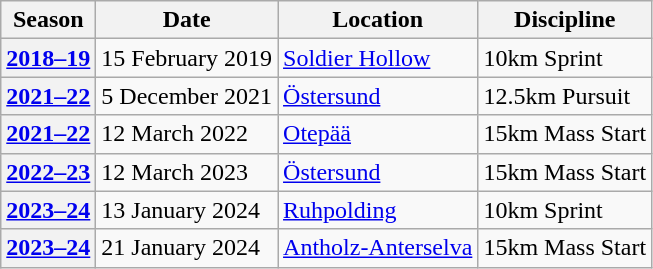<table class="wikitable sortable">
<tr>
<th scope="col">Season</th>
<th scope="col">Date</th>
<th scope="col">Location</th>
<th scope="col">Discipline</th>
</tr>
<tr>
<th scope="row"><a href='#'>2018–19</a></th>
<td>15 February 2019</td>
<td> <a href='#'>Soldier Hollow</a></td>
<td>10km Sprint</td>
</tr>
<tr>
<th scope="row"><a href='#'>2021–22</a></th>
<td>5 December 2021</td>
<td> <a href='#'>Östersund</a></td>
<td>12.5km Pursuit</td>
</tr>
<tr>
<th scope="row"><a href='#'>2021–22</a></th>
<td>12 March 2022</td>
<td> <a href='#'>Otepää</a></td>
<td>15km Mass Start</td>
</tr>
<tr>
<th scope="row"><a href='#'>2022–23</a></th>
<td>12 March 2023</td>
<td> <a href='#'>Östersund</a></td>
<td>15km Mass Start</td>
</tr>
<tr>
<th scope="row"><a href='#'>2023–24</a></th>
<td>13 January 2024</td>
<td> <a href='#'>Ruhpolding</a></td>
<td>10km Sprint</td>
</tr>
<tr>
<th scope="row"><a href='#'>2023–24</a></th>
<td>21 January 2024</td>
<td> <a href='#'>Antholz-Anterselva</a></td>
<td>15km Mass Start</td>
</tr>
</table>
